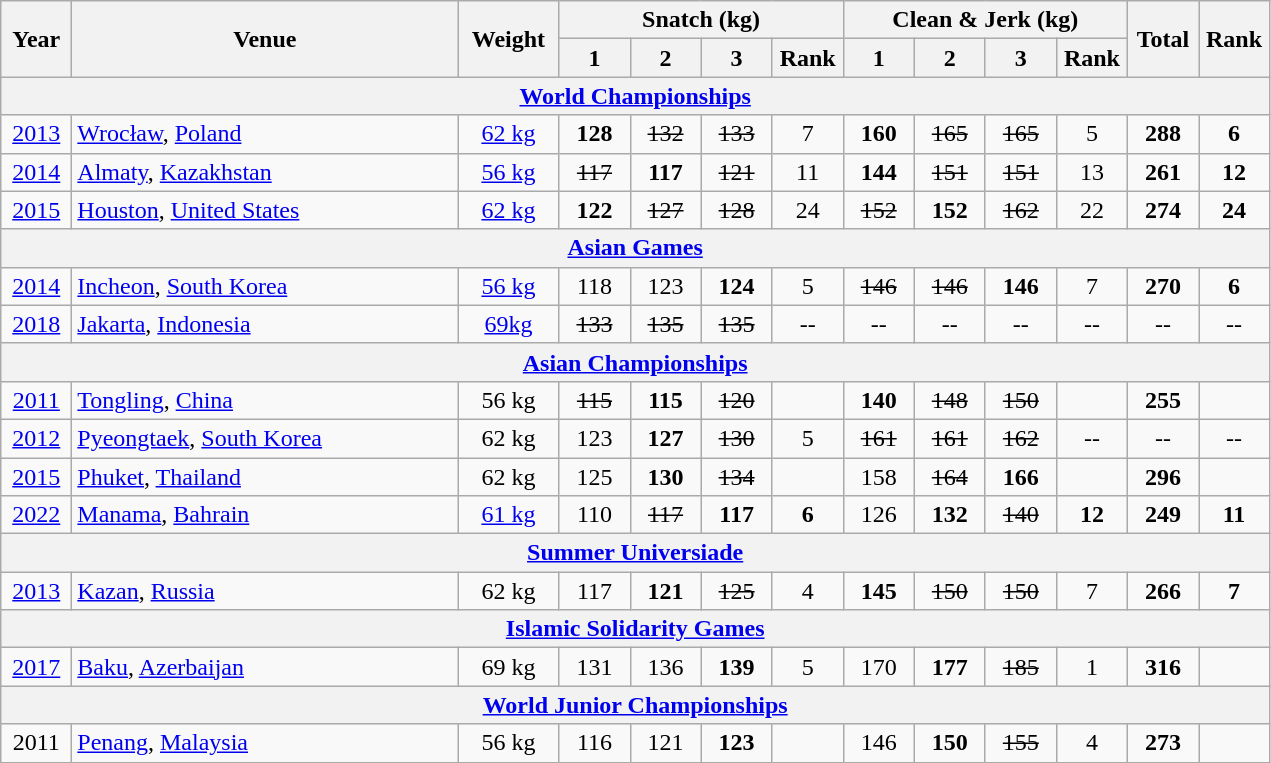<table class = "wikitable" style="text-align:center;">
<tr>
<th rowspan=2 width=40>Year</th>
<th rowspan=2 width=250>Venue</th>
<th rowspan=2 width=60>Weight</th>
<th colspan=4>Snatch (kg)</th>
<th colspan=4>Clean & Jerk (kg)</th>
<th rowspan=2 width=40>Total</th>
<th rowspan=2 width=40>Rank</th>
</tr>
<tr>
<th width=40>1</th>
<th width=40>2</th>
<th width=40>3</th>
<th width=40>Rank</th>
<th width=40>1</th>
<th width=40>2</th>
<th width=40>3</th>
<th width=40>Rank</th>
</tr>
<tr>
<th colspan=13><a href='#'>World Championships</a></th>
</tr>
<tr>
<td><a href='#'>2013</a></td>
<td align=left> <a href='#'>Wrocław</a>, <a href='#'>Poland</a></td>
<td><a href='#'>62 kg</a></td>
<td><strong>128</strong></td>
<td><s>132</s></td>
<td><s>133</s></td>
<td>7</td>
<td><strong>160</strong></td>
<td><s>165</s></td>
<td><s>165</s></td>
<td>5</td>
<td><strong>288</strong></td>
<td><strong>6</strong></td>
</tr>
<tr>
<td><a href='#'>2014</a></td>
<td align=left> <a href='#'>Almaty</a>, <a href='#'>Kazakhstan</a></td>
<td><a href='#'>56 kg</a></td>
<td><s>117</s></td>
<td><strong>117</strong></td>
<td><s>121</s></td>
<td>11</td>
<td><strong>144</strong></td>
<td><s>151</s></td>
<td><s>151</s></td>
<td>13</td>
<td><strong>261</strong></td>
<td><strong>12</strong></td>
</tr>
<tr>
<td><a href='#'>2015</a></td>
<td align=left> <a href='#'>Houston</a>, <a href='#'>United States</a></td>
<td><a href='#'>62 kg</a></td>
<td><strong>122</strong></td>
<td><s>127</s></td>
<td><s>128</s></td>
<td>24</td>
<td><s>152</s></td>
<td><strong>152</strong></td>
<td><s>162</s></td>
<td>22</td>
<td><strong>274</strong></td>
<td><strong>24</strong></td>
</tr>
<tr>
<th colspan=13><a href='#'>Asian Games</a></th>
</tr>
<tr>
<td><a href='#'>2014</a></td>
<td align=left> <a href='#'>Incheon</a>, <a href='#'>South Korea</a></td>
<td><a href='#'>56 kg</a></td>
<td>118</td>
<td>123</td>
<td><strong>124</strong></td>
<td>5</td>
<td><s>146</s></td>
<td><s>146</s></td>
<td><strong>146</strong></td>
<td>7</td>
<td><strong>270</strong></td>
<td><strong>6</strong></td>
</tr>
<tr>
<td><a href='#'>2018</a></td>
<td align=left> <a href='#'>Jakarta</a>, <a href='#'>Indonesia</a></td>
<td><a href='#'>69kg</a></td>
<td><s>133</s></td>
<td><s>135</s></td>
<td><s>135</s></td>
<td>--</td>
<td>--</td>
<td>--</td>
<td>--</td>
<td>--</td>
<td>--</td>
<td>--</td>
</tr>
<tr>
<th colspan=13><a href='#'>Asian Championships</a></th>
</tr>
<tr>
<td><a href='#'>2011</a></td>
<td align=left> <a href='#'>Tongling</a>, <a href='#'>China</a></td>
<td>56 kg</td>
<td><s>115</s></td>
<td><strong>115</strong></td>
<td><s>120</s></td>
<td><strong></strong></td>
<td><strong>140</strong></td>
<td><s>148</s></td>
<td><s>150</s></td>
<td><strong></strong></td>
<td><strong>255</strong></td>
<td><strong></strong></td>
</tr>
<tr>
<td><a href='#'>2012</a></td>
<td align=left> <a href='#'>Pyeongtaek</a>, <a href='#'>South Korea</a></td>
<td>62 kg</td>
<td>123</td>
<td><strong>127</strong></td>
<td><s>130</s></td>
<td>5</td>
<td><s>161</s></td>
<td><s>161</s></td>
<td><s>162</s></td>
<td>--</td>
<td>--</td>
<td>--</td>
</tr>
<tr>
<td><a href='#'>2015</a></td>
<td align=left> <a href='#'>Phuket</a>, <a href='#'>Thailand</a></td>
<td>62 kg</td>
<td>125</td>
<td><strong>130</strong></td>
<td><s>134</s></td>
<td><strong></strong></td>
<td>158</td>
<td><s>164</s></td>
<td><strong>166</strong></td>
<td><strong></strong></td>
<td><strong>296</strong></td>
<td><strong></strong></td>
</tr>
<tr>
<td><a href='#'>2022</a></td>
<td align=left> <a href='#'>Manama</a>, <a href='#'>Bahrain</a></td>
<td><a href='#'>61 kg</a></td>
<td>110</td>
<td><s>117</s></td>
<td><strong>117</strong></td>
<td><strong>6</strong></td>
<td>126</td>
<td><strong>132</strong></td>
<td><s>140</s></td>
<td><strong>12</strong></td>
<td><strong>249</strong></td>
<td><strong>11</strong></td>
</tr>
<tr>
<th colspan=13><a href='#'>Summer Universiade</a></th>
</tr>
<tr>
<td><a href='#'>2013</a></td>
<td align=left> <a href='#'>Kazan</a>, <a href='#'>Russia</a></td>
<td>62 kg</td>
<td>117</td>
<td><strong>121</strong></td>
<td><s>125</s></td>
<td>4</td>
<td><strong>145</strong></td>
<td><s>150</s></td>
<td><s>150</s></td>
<td>7</td>
<td><strong>266</strong></td>
<td><strong>7</strong></td>
</tr>
<tr>
<th colspan=13><a href='#'>Islamic Solidarity Games</a></th>
</tr>
<tr>
<td><a href='#'>2017</a></td>
<td align=left> <a href='#'>Baku</a>, <a href='#'>Azerbaijan</a></td>
<td>69 kg</td>
<td>131</td>
<td>136</td>
<td><strong>139</strong></td>
<td>5</td>
<td>170</td>
<td><strong>177</strong></td>
<td><s>185</s></td>
<td>1</td>
<td><strong>316</strong></td>
<td></td>
</tr>
<tr>
<th colspan=13><a href='#'>World Junior Championships</a></th>
</tr>
<tr>
<td>2011</td>
<td align=left> <a href='#'>Penang</a>, <a href='#'>Malaysia</a></td>
<td>56 kg</td>
<td>116</td>
<td>121</td>
<td><strong>123</strong></td>
<td><strong></strong></td>
<td>146</td>
<td><strong>150</strong></td>
<td><s>155</s></td>
<td>4</td>
<td><strong>273</strong></td>
<td><strong></strong></td>
</tr>
</table>
